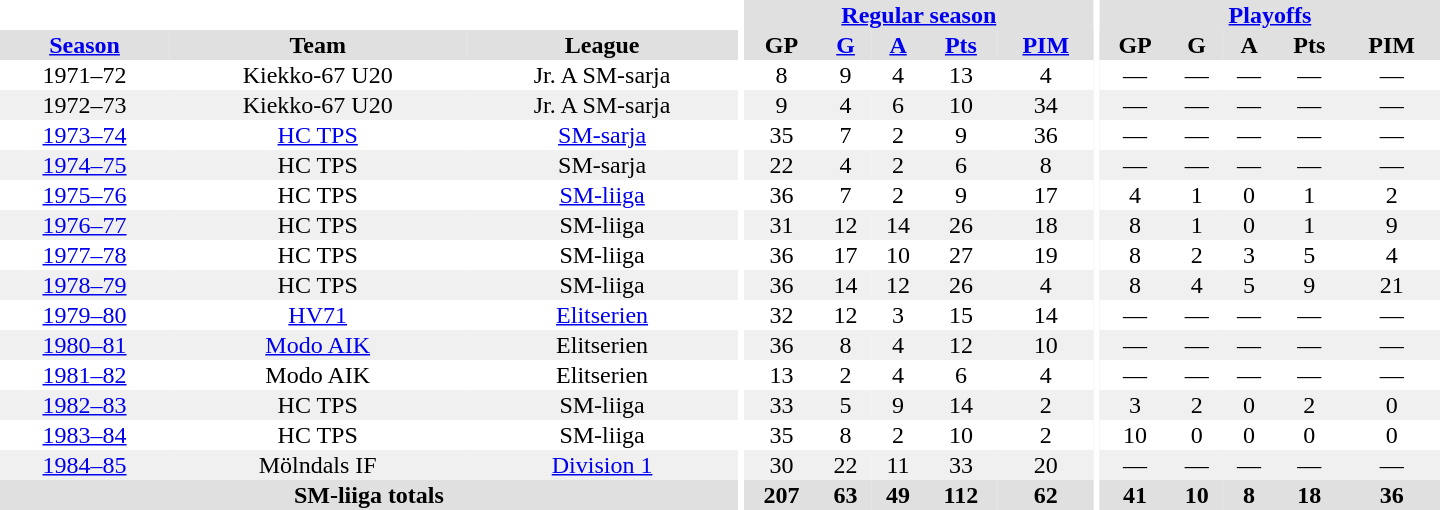<table border="0" cellpadding="1" cellspacing="0" style="text-align:center; width:60em">
<tr bgcolor="#e0e0e0">
<th colspan="3" bgcolor="#ffffff"></th>
<th rowspan="99" bgcolor="#ffffff"></th>
<th colspan="5"><a href='#'>Regular season</a></th>
<th rowspan="99" bgcolor="#ffffff"></th>
<th colspan="5"><a href='#'>Playoffs</a></th>
</tr>
<tr bgcolor="#e0e0e0">
<th><a href='#'>Season</a></th>
<th>Team</th>
<th>League</th>
<th>GP</th>
<th><a href='#'>G</a></th>
<th><a href='#'>A</a></th>
<th><a href='#'>Pts</a></th>
<th><a href='#'>PIM</a></th>
<th>GP</th>
<th>G</th>
<th>A</th>
<th>Pts</th>
<th>PIM</th>
</tr>
<tr>
<td>1971–72</td>
<td>Kiekko-67 U20</td>
<td>Jr. A SM-sarja</td>
<td>8</td>
<td>9</td>
<td>4</td>
<td>13</td>
<td>4</td>
<td>—</td>
<td>—</td>
<td>—</td>
<td>—</td>
<td>—</td>
</tr>
<tr bgcolor="#f0f0f0">
<td>1972–73</td>
<td>Kiekko-67 U20</td>
<td>Jr. A SM-sarja</td>
<td>9</td>
<td>4</td>
<td>6</td>
<td>10</td>
<td>34</td>
<td>—</td>
<td>—</td>
<td>—</td>
<td>—</td>
<td>—</td>
</tr>
<tr>
<td><a href='#'>1973–74</a></td>
<td><a href='#'>HC TPS</a></td>
<td><a href='#'>SM-sarja</a></td>
<td>35</td>
<td>7</td>
<td>2</td>
<td>9</td>
<td>36</td>
<td>—</td>
<td>—</td>
<td>—</td>
<td>—</td>
<td>—</td>
</tr>
<tr bgcolor="#f0f0f0">
<td><a href='#'>1974–75</a></td>
<td>HC TPS</td>
<td>SM-sarja</td>
<td>22</td>
<td>4</td>
<td>2</td>
<td>6</td>
<td>8</td>
<td>—</td>
<td>—</td>
<td>—</td>
<td>—</td>
<td>—</td>
</tr>
<tr>
<td><a href='#'>1975–76</a></td>
<td>HC TPS</td>
<td><a href='#'>SM-liiga</a></td>
<td>36</td>
<td>7</td>
<td>2</td>
<td>9</td>
<td>17</td>
<td>4</td>
<td>1</td>
<td>0</td>
<td>1</td>
<td>2</td>
</tr>
<tr bgcolor="#f0f0f0">
<td><a href='#'>1976–77</a></td>
<td>HC TPS</td>
<td>SM-liiga</td>
<td>31</td>
<td>12</td>
<td>14</td>
<td>26</td>
<td>18</td>
<td>8</td>
<td>1</td>
<td>0</td>
<td>1</td>
<td>9</td>
</tr>
<tr>
<td><a href='#'>1977–78</a></td>
<td>HC TPS</td>
<td>SM-liiga</td>
<td>36</td>
<td>17</td>
<td>10</td>
<td>27</td>
<td>19</td>
<td>8</td>
<td>2</td>
<td>3</td>
<td>5</td>
<td>4</td>
</tr>
<tr bgcolor="#f0f0f0">
<td><a href='#'>1978–79</a></td>
<td>HC TPS</td>
<td>SM-liiga</td>
<td>36</td>
<td>14</td>
<td>12</td>
<td>26</td>
<td>4</td>
<td>8</td>
<td>4</td>
<td>5</td>
<td>9</td>
<td>21</td>
</tr>
<tr>
<td><a href='#'>1979–80</a></td>
<td><a href='#'>HV71</a></td>
<td><a href='#'>Elitserien</a></td>
<td>32</td>
<td>12</td>
<td>3</td>
<td>15</td>
<td>14</td>
<td>—</td>
<td>—</td>
<td>—</td>
<td>—</td>
<td>—</td>
</tr>
<tr bgcolor="#f0f0f0">
<td><a href='#'>1980–81</a></td>
<td><a href='#'>Modo AIK</a></td>
<td>Elitserien</td>
<td>36</td>
<td>8</td>
<td>4</td>
<td>12</td>
<td>10</td>
<td>—</td>
<td>—</td>
<td>—</td>
<td>—</td>
<td>—</td>
</tr>
<tr>
<td><a href='#'>1981–82</a></td>
<td>Modo AIK</td>
<td>Elitserien</td>
<td>13</td>
<td>2</td>
<td>4</td>
<td>6</td>
<td>4</td>
<td>—</td>
<td>—</td>
<td>—</td>
<td>—</td>
<td>—</td>
</tr>
<tr bgcolor="#f0f0f0">
<td><a href='#'>1982–83</a></td>
<td>HC TPS</td>
<td>SM-liiga</td>
<td>33</td>
<td>5</td>
<td>9</td>
<td>14</td>
<td>2</td>
<td>3</td>
<td>2</td>
<td>0</td>
<td>2</td>
<td>0</td>
</tr>
<tr>
<td><a href='#'>1983–84</a></td>
<td>HC TPS</td>
<td>SM-liiga</td>
<td>35</td>
<td>8</td>
<td>2</td>
<td>10</td>
<td>2</td>
<td>10</td>
<td>0</td>
<td>0</td>
<td>0</td>
<td>0</td>
</tr>
<tr bgcolor="#f0f0f0">
<td><a href='#'>1984–85</a></td>
<td>Mölndals IF</td>
<td><a href='#'>Division 1</a></td>
<td>30</td>
<td>22</td>
<td>11</td>
<td>33</td>
<td>20</td>
<td>—</td>
<td>—</td>
<td>—</td>
<td>—</td>
<td>—</td>
</tr>
<tr>
</tr>
<tr ALIGN="center" bgcolor="#e0e0e0">
<th colspan="3">SM-liiga totals</th>
<th ALIGN="center">207</th>
<th ALIGN="center">63</th>
<th ALIGN="center">49</th>
<th ALIGN="center">112</th>
<th ALIGN="center">62</th>
<th ALIGN="center">41</th>
<th ALIGN="center">10</th>
<th ALIGN="center">8</th>
<th ALIGN="center">18</th>
<th ALIGN="center">36</th>
</tr>
</table>
